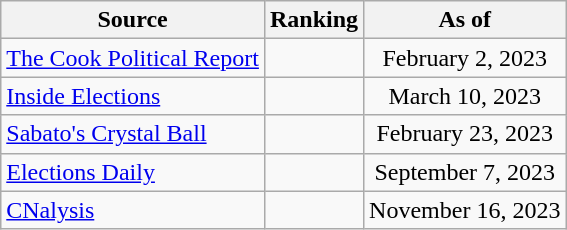<table class="wikitable" style="text-align:center">
<tr>
<th>Source</th>
<th>Ranking</th>
<th>As of</th>
</tr>
<tr>
<td align=left><a href='#'>The Cook Political Report</a></td>
<td></td>
<td>February 2, 2023</td>
</tr>
<tr>
<td align=left><a href='#'>Inside Elections</a></td>
<td></td>
<td>March 10, 2023</td>
</tr>
<tr>
<td align=left><a href='#'>Sabato's Crystal Ball</a></td>
<td></td>
<td>February 23, 2023</td>
</tr>
<tr>
<td align=left><a href='#'>Elections Daily</a></td>
<td></td>
<td>September 7, 2023</td>
</tr>
<tr>
<td align=left><a href='#'>CNalysis</a></td>
<td></td>
<td>November 16, 2023</td>
</tr>
</table>
